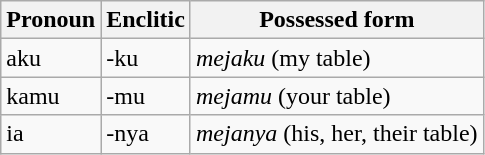<table class="wikitable">
<tr>
<th>Pronoun</th>
<th>Enclitic</th>
<th>Possessed form</th>
</tr>
<tr>
<td>aku</td>
<td>-ku</td>
<td><em>mejaku</em> (my table)</td>
</tr>
<tr>
<td>kamu</td>
<td>-mu</td>
<td><em>mejamu</em> (your table)</td>
</tr>
<tr>
<td>ia</td>
<td>-nya</td>
<td><em>mejanya</em> (his, her, their table)</td>
</tr>
</table>
